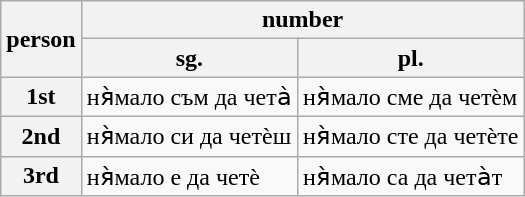<table class="wikitable">
<tr>
<th rowspan="2">person</th>
<th colspan="2">number</th>
</tr>
<tr>
<th>sg.</th>
<th>pl.</th>
</tr>
<tr>
<th>1st</th>
<td>ня̀мало съм да чета̀</td>
<td>ня̀мало сме да четѐм</td>
</tr>
<tr>
<th>2nd</th>
<td>ня̀мало си да четѐш</td>
<td>ня̀мало сте да четѐте</td>
</tr>
<tr>
<th>3rd</th>
<td>ня̀мало е да четѐ</td>
<td>ня̀мало са да чета̀т</td>
</tr>
</table>
